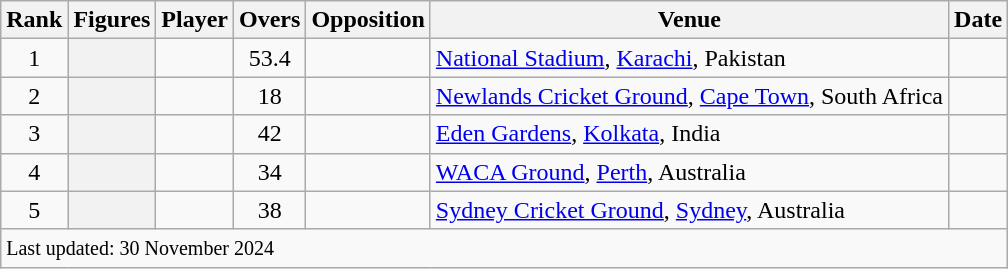<table class="wikitable plainrowheaders sortable">
<tr>
<th scope=col>Rank</th>
<th scope=col>Figures</th>
<th scope=col>Player</th>
<th scope=col>Overs</th>
<th scope=col>Opposition</th>
<th scope=col>Venue</th>
<th scope=col>Date</th>
</tr>
<tr>
<td align=center>1</td>
<th scope=row style=text-align:center;></th>
<td></td>
<td align=center>53.4</td>
<td></td>
<td><a href='#'>National Stadium</a>, <a href='#'>Karachi</a>, Pakistan</td>
<td><a href='#'></a></td>
</tr>
<tr>
<td align=center>2</td>
<th scope=row style=text-align:center;></th>
<td></td>
<td align=center>18</td>
<td></td>
<td><a href='#'>Newlands Cricket Ground</a>, <a href='#'>Cape Town</a>, South Africa</td>
<td><a href='#'></a></td>
</tr>
<tr>
<td align=center>3</td>
<th scope=row style=text-align:center;></th>
<td></td>
<td align=center>42</td>
<td></td>
<td><a href='#'>Eden Gardens</a>, <a href='#'>Kolkata</a>, India</td>
<td><a href='#'></a></td>
</tr>
<tr>
<td align=center>4</td>
<th scope=row style=text-align:center;></th>
<td> </td>
<td align=center>34</td>
<td></td>
<td><a href='#'>WACA Ground</a>, <a href='#'>Perth</a>, Australia</td>
<td><a href='#'></a></td>
</tr>
<tr>
<td align=center>5</td>
<th scope=row style=text-align:center;></th>
<td></td>
<td align=center>38</td>
<td></td>
<td><a href='#'>Sydney Cricket Ground</a>, <a href='#'>Sydney</a>, Australia</td>
<td><a href='#'></a></td>
</tr>
<tr class=sortbottom>
<td colspan=7><small>Last updated: 30 November 2024</small></td>
</tr>
</table>
